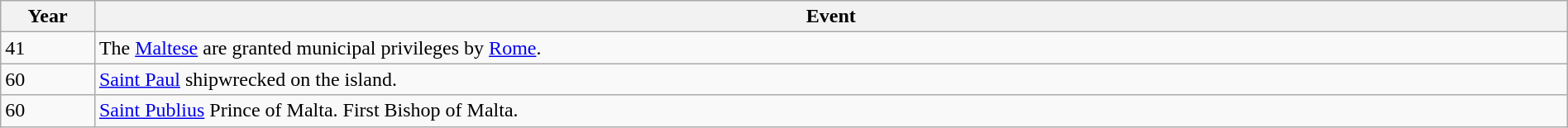<table class="wikitable" width="100%">
<tr>
<th style="width:6%">Year</th>
<th>Event</th>
</tr>
<tr>
<td>41</td>
<td>The <a href='#'>Maltese</a> are granted municipal privileges by <a href='#'>Rome</a>.</td>
</tr>
<tr>
<td>60</td>
<td><a href='#'>Saint Paul</a> shipwrecked on the island.</td>
</tr>
<tr>
<td>60</td>
<td><a href='#'>Saint Publius</a> Prince of Malta. First Bishop of Malta.</td>
</tr>
</table>
